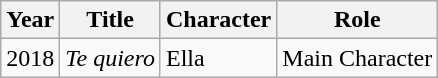<table class="wikitable">
<tr>
<th>Year</th>
<th>Title</th>
<th>Character</th>
<th>Role</th>
</tr>
<tr>
<td>2018</td>
<td><em>Te quiero</em></td>
<td>Ella</td>
<td>Main Character</td>
</tr>
</table>
